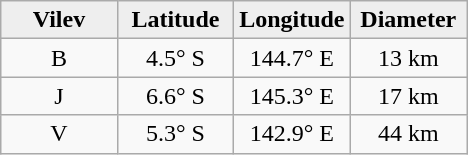<table class="wikitable">
<tr>
<th width="25%" style="background:#eeeeee;">Vilev</th>
<th width="25%" style="background:#eeeeee;">Latitude</th>
<th width="25%" style="background:#eeeeee;">Longitude</th>
<th width="25%" style="background:#eeeeee;">Diameter</th>
</tr>
<tr>
<td align="center">B</td>
<td align="center">4.5° S</td>
<td align="center">144.7° E</td>
<td align="center">13 km</td>
</tr>
<tr>
<td align="center">J</td>
<td align="center">6.6° S</td>
<td align="center">145.3° E</td>
<td align="center">17 km</td>
</tr>
<tr>
<td align="center">V</td>
<td align="center">5.3° S</td>
<td align="center">142.9° E</td>
<td align="center">44 km</td>
</tr>
</table>
